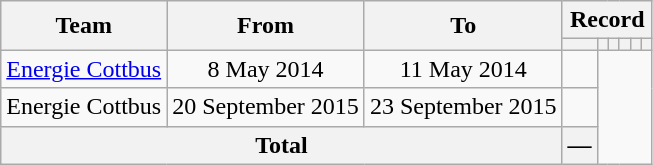<table class="wikitable" style="text-align: center">
<tr>
<th rowspan="2">Team</th>
<th rowspan="2">From</th>
<th rowspan="2">To</th>
<th colspan="6">Record</th>
</tr>
<tr>
<th></th>
<th></th>
<th></th>
<th></th>
<th></th>
<th></th>
</tr>
<tr>
<td><a href='#'>Energie Cottbus</a></td>
<td>8 May 2014</td>
<td>11 May 2014<br></td>
<td></td>
</tr>
<tr>
<td>Energie Cottbus</td>
<td>20 September 2015</td>
<td>23 September 2015<br></td>
<td></td>
</tr>
<tr>
<th colspan="3">Total<br></th>
<th>—</th>
</tr>
</table>
